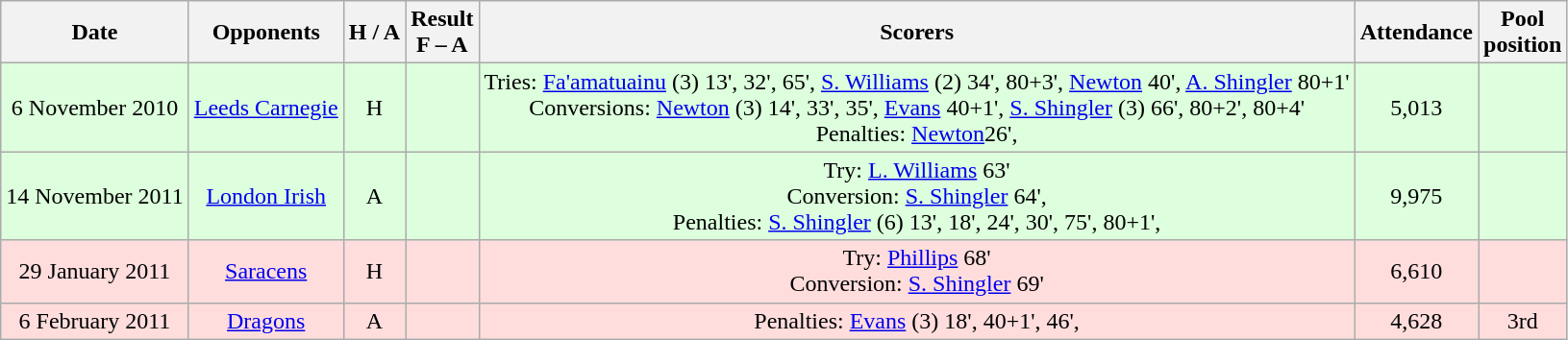<table class="wikitable" style="text-align:center">
<tr>
<th>Date</th>
<th>Opponents</th>
<th>H / A</th>
<th>Result<br>F – A</th>
<th>Scorers</th>
<th>Attendance</th>
<th>Pool<br>position</th>
</tr>
<tr bgcolor="ddffdd">
<td>6 November 2010</td>
<td><a href='#'>Leeds Carnegie</a></td>
<td>H</td>
<td> </td>
<td>Tries: <a href='#'>Fa'amatuainu</a> (3) 13', 32', 65', <a href='#'>S. Williams</a> (2) 34', 80+3', <a href='#'>Newton</a> 40', <a href='#'>A. Shingler</a> 80+1' <br> Conversions: <a href='#'>Newton</a> (3) 14', 33', 35', <a href='#'>Evans</a> 40+1', <a href='#'>S. Shingler</a> (3) 66', 80+2', 80+4' <br> Penalties: <a href='#'>Newton</a>26',</td>
<td>5,013</td>
<td></td>
</tr>
<tr bgcolor="ddffdd">
<td>14 November 2011</td>
<td><a href='#'>London Irish</a></td>
<td>A</td>
<td> </td>
<td>Try: <a href='#'>L. Williams</a> 63' <br> Conversion: <a href='#'>S. Shingler</a> 64', <br> Penalties: <a href='#'>S. Shingler</a> (6) 13', 18', 24', 30', 75', 80+1',</td>
<td>9,975</td>
<td></td>
</tr>
<tr bgcolor="ffdddd">
<td>29 January 2011</td>
<td><a href='#'>Saracens</a></td>
<td>H</td>
<td></td>
<td>Try: <a href='#'>Phillips</a> 68' <br> Conversion: <a href='#'>S. Shingler</a> 69'</td>
<td>6,610</td>
<td></td>
</tr>
<tr bgcolor="ffdddd">
<td>6 February 2011</td>
<td><a href='#'>Dragons</a></td>
<td>A</td>
<td> </td>
<td>Penalties: <a href='#'>Evans</a> (3) 18', 40+1', 46',</td>
<td>4,628</td>
<td>3rd</td>
</tr>
</table>
